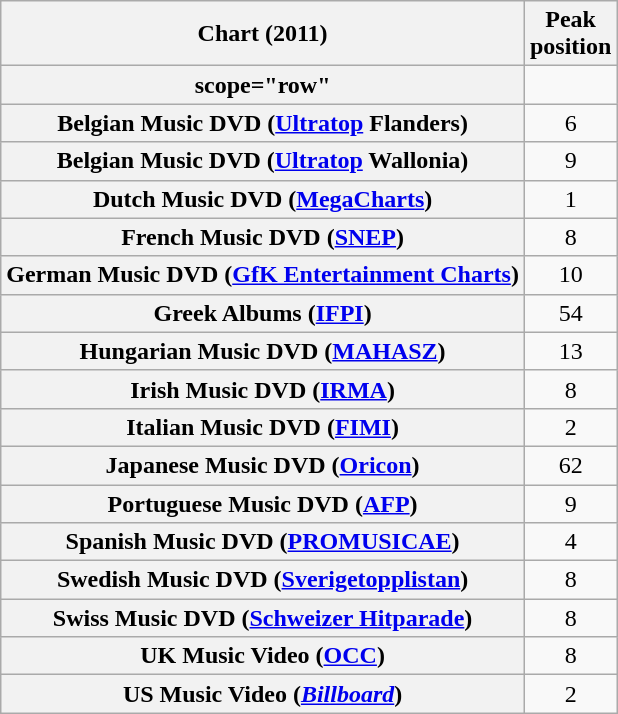<table class="wikitable sortable plainrowheaders" style=text-align:center>
<tr>
<th scope="col">Chart (2011)</th>
<th scope="col">Peak<br>position</th>
</tr>
<tr>
<th>scope="row"</th>
</tr>
<tr>
<th scope="row">Belgian Music DVD (<a href='#'>Ultratop</a> Flanders)</th>
<td style="text-align:center;">6</td>
</tr>
<tr>
<th scope="row">Belgian Music DVD (<a href='#'>Ultratop</a> Wallonia)</th>
<td style="text-align:center;">9</td>
</tr>
<tr>
<th scope="row">Dutch Music DVD (<a href='#'>MegaCharts</a>)</th>
<td style="text-align:center;">1</td>
</tr>
<tr>
<th scope="row">French Music DVD (<a href='#'>SNEP</a>)</th>
<td style="text-align:center;">8</td>
</tr>
<tr>
<th scope="row">German Music DVD (<a href='#'>GfK Entertainment Charts</a>)</th>
<td style="text-align:center;">10</td>
</tr>
<tr>
<th scope="row">Greek Albums (<a href='#'>IFPI</a>)</th>
<td style="text-align:center;">54</td>
</tr>
<tr>
<th scope="row">Hungarian Music DVD (<a href='#'>MAHASZ</a>)</th>
<td style="text-align:center;">13</td>
</tr>
<tr>
<th scope="row">Irish Music DVD (<a href='#'>IRMA</a>)</th>
<td style="text-align:center;">8</td>
</tr>
<tr>
<th scope="row">Italian Music DVD (<a href='#'>FIMI</a>)</th>
<td style="text-align:center;">2</td>
</tr>
<tr>
<th scope="row">Japanese Music DVD (<a href='#'>Oricon</a>)</th>
<td style="text-align:center;">62</td>
</tr>
<tr>
<th scope="row">Portuguese Music DVD (<a href='#'>AFP</a>)</th>
<td style="text-align:center;">9</td>
</tr>
<tr>
<th scope="row">Spanish Music DVD (<a href='#'>PROMUSICAE</a>)</th>
<td style="text-align:center;">4</td>
</tr>
<tr>
<th scope="row">Swedish Music DVD (<a href='#'>Sverigetopplistan</a>)</th>
<td style="text-align:center;">8</td>
</tr>
<tr>
<th scope="row">Swiss Music DVD (<a href='#'>Schweizer Hitparade</a>)</th>
<td style="text-align:center;">8</td>
</tr>
<tr>
<th scope="row">UK Music Video (<a href='#'>OCC</a>)</th>
<td style="text-align:center;">8</td>
</tr>
<tr>
<th scope="row">US Music Video (<em><a href='#'>Billboard</a></em>)</th>
<td style="text-align:center;">2</td>
</tr>
</table>
